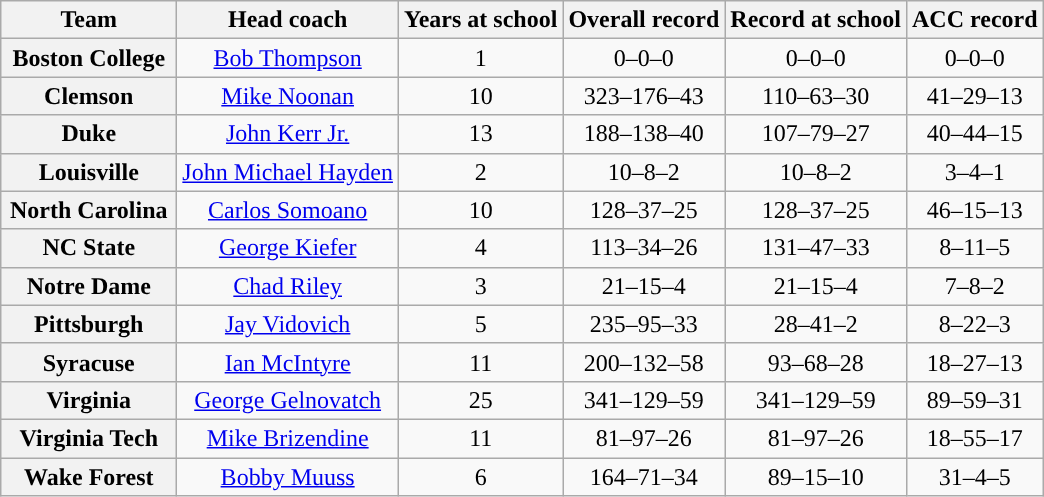<table class="wikitable sortable" style="text-align: center;">
<tr>
<th width="110">Team</th>
<th>Head coach</th>
<th>Years at school</th>
<th>Overall record</th>
<th>Record at school</th>
<th>ACC record</th>
</tr>
<tr>
<th>Boston College</th>
<td><a href='#'>Bob Thompson</a></td>
<td>1</td>
<td>0–0–0</td>
<td>0–0–0</td>
<td>0–0–0</td>
</tr>
<tr>
<th>Clemson</th>
<td><a href='#'>Mike Noonan</a></td>
<td>10</td>
<td>323–176–43</td>
<td>110–63–30</td>
<td>41–29–13</td>
</tr>
<tr>
<th>Duke</th>
<td><a href='#'>John Kerr Jr.</a></td>
<td>13</td>
<td>188–138–40</td>
<td>107–79–27</td>
<td>40–44–15</td>
</tr>
<tr>
<th>Louisville</th>
<td><a href='#'>John Michael Hayden</a></td>
<td>2</td>
<td>10–8–2</td>
<td>10–8–2</td>
<td>3–4–1</td>
</tr>
<tr>
<th>North Carolina</th>
<td><a href='#'>Carlos Somoano</a></td>
<td>10</td>
<td>128–37–25</td>
<td>128–37–25</td>
<td>46–15–13</td>
</tr>
<tr>
<th>NC State</th>
<td><a href='#'>George Kiefer</a></td>
<td>4</td>
<td>113–34–26</td>
<td>131–47–33</td>
<td>8–11–5</td>
</tr>
<tr>
<th>Notre Dame</th>
<td><a href='#'>Chad Riley</a></td>
<td>3</td>
<td>21–15–4</td>
<td>21–15–4</td>
<td>7–8–2</td>
</tr>
<tr>
<th>Pittsburgh</th>
<td><a href='#'>Jay Vidovich</a></td>
<td>5</td>
<td>235–95–33</td>
<td>28–41–2</td>
<td>8–22–3</td>
</tr>
<tr>
<th>Syracuse</th>
<td><a href='#'>Ian McIntyre</a></td>
<td>11</td>
<td>200–132–58</td>
<td>93–68–28</td>
<td>18–27–13</td>
</tr>
<tr>
<th>Virginia</th>
<td><a href='#'>George Gelnovatch</a></td>
<td>25</td>
<td>341–129–59</td>
<td>341–129–59</td>
<td>89–59–31</td>
</tr>
<tr>
<th>Virginia Tech</th>
<td><a href='#'>Mike Brizendine</a></td>
<td>11</td>
<td>81–97–26</td>
<td>81–97–26</td>
<td>18–55–17</td>
</tr>
<tr>
<th>Wake Forest</th>
<td><a href='#'>Bobby Muuss</a></td>
<td>6</td>
<td>164–71–34</td>
<td>89–15–10</td>
<td>31–4–5</td>
</tr>
</table>
